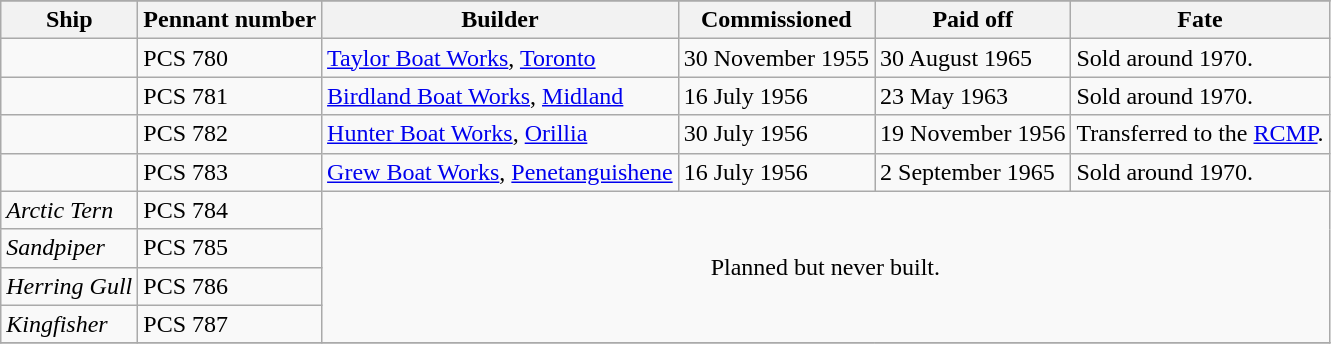<table class="wikitable">
<tr>
</tr>
<tr>
<th scope="col">Ship</th>
<th scope="col">Pennant number</th>
<th scope="col">Builder</th>
<th scope="col">Commissioned</th>
<th scope="col">Paid off</th>
<th scope="col">Fate</th>
</tr>
<tr>
<td scope="row"></td>
<td>PCS 780</td>
<td><a href='#'>Taylor Boat Works</a>, <a href='#'>Toronto</a></td>
<td>30 November 1955</td>
<td>30 August 1965</td>
<td>Sold around 1970.</td>
</tr>
<tr>
<td scope="row"></td>
<td>PCS 781</td>
<td><a href='#'>Birdland Boat Works</a>, <a href='#'>Midland</a></td>
<td>16 July 1956</td>
<td>23 May 1963</td>
<td>Sold around 1970.</td>
</tr>
<tr>
<td scope="row"></td>
<td>PCS 782</td>
<td><a href='#'>Hunter Boat Works</a>, <a href='#'>Orillia</a></td>
<td>30 July 1956</td>
<td>19 November 1956</td>
<td>Transferred to the <a href='#'>RCMP</a>.</td>
</tr>
<tr>
<td scope="row"></td>
<td>PCS 783</td>
<td><a href='#'>Grew Boat Works</a>, <a href='#'>Penetanguishene</a></td>
<td>16 July 1956</td>
<td>2 September 1965</td>
<td>Sold around 1970.</td>
</tr>
<tr>
<td scope="row"><em>Arctic Tern</em></td>
<td>PCS 784</td>
<td align="center" colspan="4" rowspan="4">Planned but never built.</td>
</tr>
<tr>
<td scope="row"><em>Sandpiper</em></td>
<td>PCS 785</td>
</tr>
<tr>
<td scope="row"><em>Herring Gull</em></td>
<td>PCS 786</td>
</tr>
<tr>
<td scope="row"><em>Kingfisher</em></td>
<td>PCS 787</td>
</tr>
<tr>
</tr>
</table>
